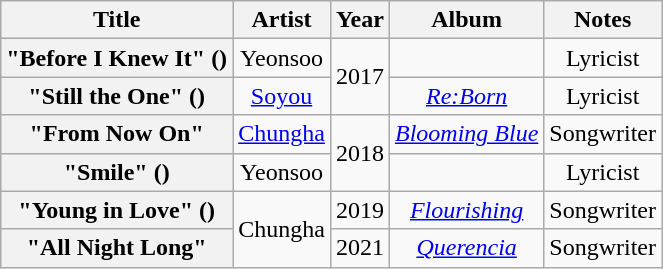<table class="wikitable plainrowheaders" style="text-align:center;">
<tr>
<th scope="col">Title</th>
<th scope="col">Artist</th>
<th scope="col">Year</th>
<th scope="col">Album</th>
<th scope="col">Notes</th>
</tr>
<tr>
<th scope="row">"Before I Knew It" ()</th>
<td>Yeonsoo</td>
<td rowspan="2">2017</td>
<td></td>
<td>Lyricist</td>
</tr>
<tr>
<th scope="row">"Still the One" ()</th>
<td><a href='#'>Soyou</a></td>
<td><em><a href='#'>Re:Born</a></em></td>
<td>Lyricist</td>
</tr>
<tr>
<th scope="row">"From Now On"</th>
<td><a href='#'>Chungha</a></td>
<td rowspan="2">2018</td>
<td><em><a href='#'>Blooming Blue</a></em></td>
<td>Songwriter</td>
</tr>
<tr>
<th scope="row">"Smile" ()</th>
<td>Yeonsoo</td>
<td></td>
<td>Lyricist</td>
</tr>
<tr>
<th scope="row">"Young in Love" ()</th>
<td rowspan="2">Chungha</td>
<td>2019</td>
<td><em><a href='#'>Flourishing</a></em></td>
<td>Songwriter</td>
</tr>
<tr>
<th scope="row">"All Night Long"</th>
<td>2021</td>
<td><em><a href='#'>Querencia</a></em></td>
<td>Songwriter</td>
</tr>
</table>
